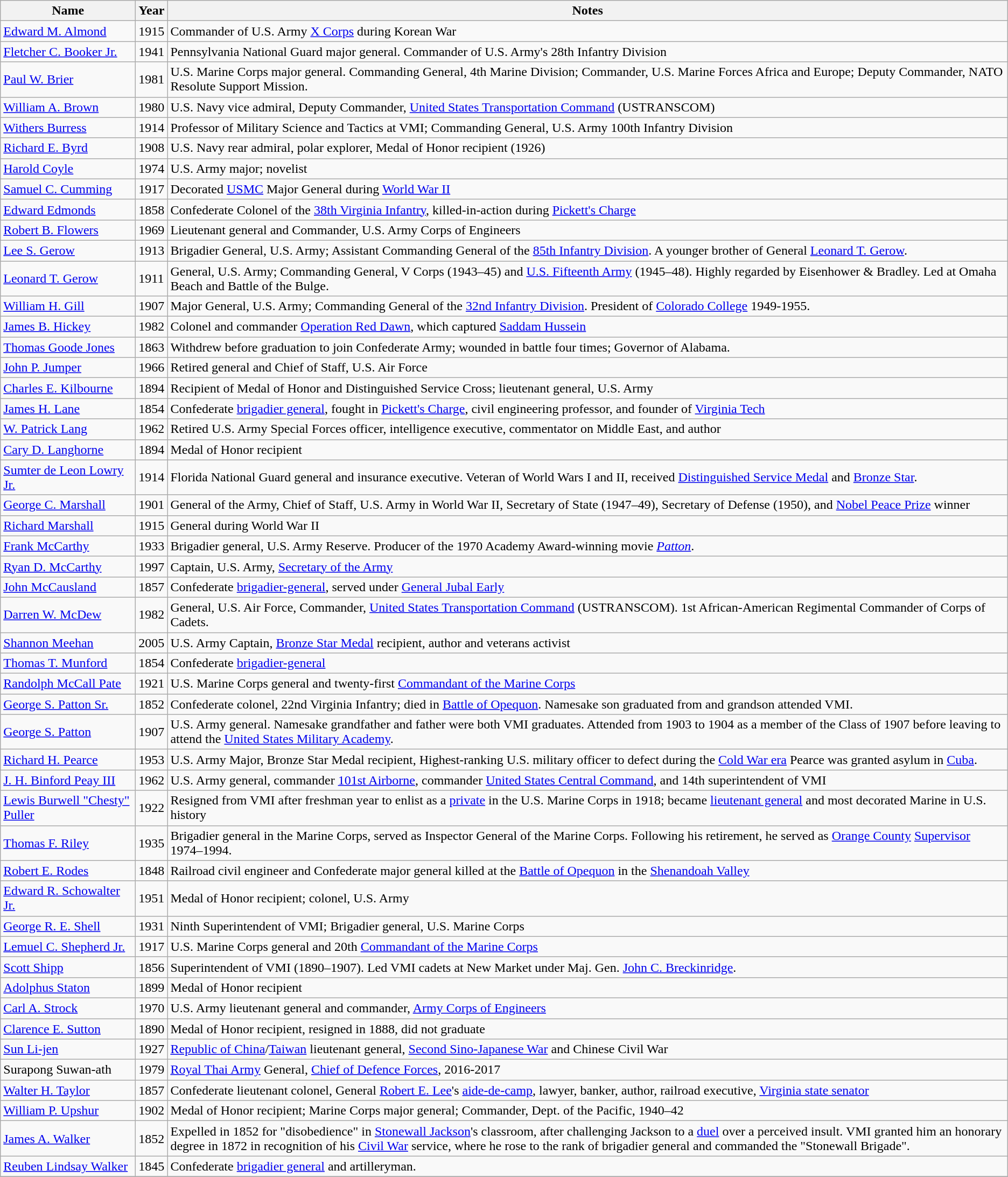<table class="wikitable sortable">
<tr>
<th scope="col" width="160px">Name</th>
<th>Year</th>
<th>Notes</th>
</tr>
<tr>
<td><a href='#'>Edward M. Almond</a></td>
<td>1915</td>
<td>Commander of U.S. Army <a href='#'>X Corps</a> during Korean War</td>
</tr>
<tr>
<td><a href='#'>Fletcher C. Booker Jr.</a></td>
<td>1941</td>
<td>Pennsylvania National Guard major general. Commander of U.S. Army's 28th Infantry Division</td>
</tr>
<tr>
<td><a href='#'>Paul W. Brier</a></td>
<td>1981</td>
<td>U.S. Marine Corps major general. Commanding General, 4th Marine Division; Commander, U.S. Marine Forces Africa and Europe; Deputy Commander, NATO Resolute Support Mission.</td>
</tr>
<tr>
<td><a href='#'>William A. Brown</a></td>
<td>1980</td>
<td>U.S. Navy vice admiral, Deputy Commander, <a href='#'>United States Transportation Command</a> (USTRANSCOM)</td>
</tr>
<tr>
<td><a href='#'>Withers Burress</a></td>
<td>1914</td>
<td>Professor of Military Science and Tactics at VMI; Commanding General, U.S. Army 100th Infantry Division</td>
</tr>
<tr>
<td><a href='#'>Richard E. Byrd</a></td>
<td>1908</td>
<td>U.S. Navy rear admiral, polar explorer, Medal of Honor recipient (1926)</td>
</tr>
<tr>
<td><a href='#'>Harold Coyle</a></td>
<td>1974</td>
<td>U.S. Army major; novelist</td>
</tr>
<tr>
<td><a href='#'>Samuel C. Cumming</a></td>
<td>1917</td>
<td>Decorated <a href='#'>USMC</a> Major General during <a href='#'>World War II</a></td>
</tr>
<tr>
<td><a href='#'>Edward Edmonds</a></td>
<td>1858</td>
<td>Confederate Colonel of the <a href='#'>38th Virginia Infantry</a>, killed-in-action during <a href='#'>Pickett's Charge</a></td>
</tr>
<tr>
<td><a href='#'>Robert B. Flowers</a></td>
<td>1969</td>
<td>Lieutenant general and Commander, U.S. Army Corps of Engineers</td>
</tr>
<tr>
<td><a href='#'>Lee S. Gerow</a></td>
<td>1913</td>
<td>Brigadier General, U.S. Army; Assistant Commanding General of the <a href='#'>85th Infantry Division</a>. A younger brother of General <a href='#'>Leonard T. Gerow</a>.</td>
</tr>
<tr>
<td><a href='#'>Leonard T. Gerow</a></td>
<td>1911</td>
<td>General, U.S. Army; Commanding General, V Corps (1943–45) and <a href='#'>U.S. Fifteenth Army</a> (1945–48). Highly regarded by Eisenhower & Bradley. Led at Omaha Beach and Battle of the Bulge.</td>
</tr>
<tr>
<td><a href='#'>William H. Gill</a></td>
<td>1907</td>
<td>Major General, U.S. Army; Commanding General of the <a href='#'>32nd Infantry Division</a>. President of <a href='#'>Colorado College</a> 1949-1955.</td>
</tr>
<tr>
<td><a href='#'>James B. Hickey</a></td>
<td>1982</td>
<td>Colonel and commander <a href='#'>Operation Red Dawn</a>, which captured <a href='#'>Saddam Hussein</a></td>
</tr>
<tr>
<td><a href='#'>Thomas Goode Jones</a></td>
<td>1863</td>
<td>Withdrew before graduation to join Confederate Army; wounded in battle four times; Governor of Alabama.</td>
</tr>
<tr>
<td><a href='#'>John P. Jumper</a></td>
<td>1966</td>
<td>Retired general and Chief of Staff, U.S. Air Force</td>
</tr>
<tr>
<td><a href='#'>Charles E. Kilbourne</a></td>
<td>1894</td>
<td>Recipient of Medal of Honor and Distinguished Service Cross; lieutenant general, U.S. Army</td>
</tr>
<tr>
<td><a href='#'>James H. Lane</a></td>
<td>1854</td>
<td>Confederate <a href='#'>brigadier general</a>, fought in <a href='#'>Pickett's Charge</a>, civil engineering professor, and founder of <a href='#'>Virginia Tech</a></td>
</tr>
<tr>
<td><a href='#'>W. Patrick Lang</a></td>
<td>1962</td>
<td>Retired U.S. Army Special Forces officer, intelligence executive, commentator on Middle East, and author</td>
</tr>
<tr>
<td><a href='#'>Cary D. Langhorne</a></td>
<td>1894</td>
<td>Medal of Honor recipient</td>
</tr>
<tr>
<td><a href='#'>Sumter de Leon Lowry Jr.</a></td>
<td>1914</td>
<td>Florida National Guard general and insurance executive.  Veteran of World Wars I and II, received <a href='#'>Distinguished Service Medal</a> and <a href='#'>Bronze Star</a>.</td>
</tr>
<tr>
<td><a href='#'>George C. Marshall</a></td>
<td>1901</td>
<td>General of the Army, Chief of Staff, U.S. Army in World War II, Secretary of State (1947–49), Secretary of Defense (1950), and <a href='#'>Nobel Peace Prize</a> winner</td>
</tr>
<tr>
<td><a href='#'>Richard Marshall</a></td>
<td>1915</td>
<td>General during World War II</td>
</tr>
<tr>
<td><a href='#'>Frank McCarthy</a></td>
<td>1933</td>
<td>Brigadier general, U.S. Army Reserve. Producer of the 1970 Academy Award-winning movie <em><a href='#'>Patton</a></em>.</td>
</tr>
<tr>
<td><a href='#'>Ryan D. McCarthy</a></td>
<td>1997</td>
<td>Captain, U.S. Army, <a href='#'>Secretary of the Army</a></td>
</tr>
<tr>
<td><a href='#'>John McCausland</a></td>
<td>1857</td>
<td>Confederate <a href='#'>brigadier-general</a>, served under <a href='#'>General Jubal Early</a></td>
</tr>
<tr>
<td><a href='#'>Darren W. McDew</a></td>
<td>1982</td>
<td>General, U.S. Air Force, Commander, <a href='#'>United States Transportation Command</a> (USTRANSCOM). 1st African-American Regimental Commander of Corps of Cadets.</td>
</tr>
<tr>
<td><a href='#'>Shannon Meehan</a></td>
<td>2005</td>
<td>U.S. Army Captain, <a href='#'>Bronze Star Medal</a> recipient, author and veterans activist</td>
</tr>
<tr>
<td><a href='#'>Thomas T. Munford</a></td>
<td>1854</td>
<td>Confederate <a href='#'>brigadier-general</a></td>
</tr>
<tr>
<td><a href='#'>Randolph McCall Pate</a></td>
<td>1921</td>
<td>U.S. Marine Corps general and twenty-first <a href='#'>Commandant of the Marine Corps</a></td>
</tr>
<tr>
<td><a href='#'>George S. Patton Sr.</a></td>
<td>1852</td>
<td>Confederate colonel, 22nd Virginia Infantry; died in <a href='#'>Battle of Opequon</a>. Namesake son graduated from and grandson attended VMI.</td>
</tr>
<tr>
<td><a href='#'>George S. Patton</a></td>
<td>1907</td>
<td>U.S. Army general.  Namesake grandfather and father were both VMI graduates.  Attended from 1903 to 1904 as a member of the Class of 1907 before leaving to attend the <a href='#'>United States Military Academy</a>.</td>
</tr>
<tr>
<td><a href='#'>Richard H. Pearce</a></td>
<td>1953</td>
<td>U.S. Army Major, Bronze Star Medal recipient, Highest-ranking U.S. military officer to defect during the <a href='#'>Cold War era</a> Pearce was granted asylum in <a href='#'>Cuba</a>.</td>
</tr>
<tr>
<td><a href='#'>J. H. Binford Peay III</a></td>
<td>1962</td>
<td>U.S. Army general, commander <a href='#'>101st Airborne</a>, commander <a href='#'>United States Central Command</a>, and 14th superintendent of VMI</td>
</tr>
<tr>
<td><a href='#'>Lewis Burwell "Chesty" Puller</a></td>
<td>1922</td>
<td>Resigned from VMI after freshman year to enlist as a <a href='#'>private</a> in the U.S. Marine Corps in 1918; became <a href='#'>lieutenant general</a> and most decorated Marine in U.S. history</td>
</tr>
<tr>
<td><a href='#'>Thomas F. Riley</a></td>
<td>1935</td>
<td>Brigadier general in the Marine Corps, served as Inspector General of the Marine Corps. Following his retirement, he served as <a href='#'>Orange County</a> <a href='#'>Supervisor</a> 1974–1994.</td>
</tr>
<tr>
<td><a href='#'>Robert E. Rodes</a></td>
<td>1848</td>
<td>Railroad civil engineer and Confederate major general killed at the <a href='#'>Battle of Opequon</a> in the <a href='#'>Shenandoah Valley</a></td>
</tr>
<tr>
<td><a href='#'>Edward R. Schowalter Jr.</a></td>
<td>1951</td>
<td>Medal of Honor recipient; colonel, U.S. Army</td>
</tr>
<tr>
<td><a href='#'>George R. E. Shell</a></td>
<td>1931</td>
<td>Ninth Superintendent of VMI; Brigadier general, U.S. Marine Corps</td>
</tr>
<tr>
<td><a href='#'>Lemuel C. Shepherd Jr.</a></td>
<td>1917</td>
<td>U.S. Marine Corps general and 20th <a href='#'>Commandant of the Marine Corps</a></td>
</tr>
<tr>
<td><a href='#'>Scott Shipp</a></td>
<td>1856</td>
<td>Superintendent of VMI (1890–1907). Led VMI cadets at New Market under Maj. Gen. <a href='#'>John C. Breckinridge</a>.</td>
</tr>
<tr>
<td><a href='#'>Adolphus Staton</a></td>
<td>1899</td>
<td>Medal of Honor recipient</td>
</tr>
<tr>
<td><a href='#'>Carl A. Strock</a></td>
<td>1970</td>
<td>U.S. Army lieutenant general and commander, <a href='#'>Army Corps of Engineers</a></td>
</tr>
<tr>
<td><a href='#'>Clarence E. Sutton</a></td>
<td>1890</td>
<td>Medal of Honor recipient, resigned in 1888, did not graduate</td>
</tr>
<tr>
<td><a href='#'>Sun Li-jen</a></td>
<td>1927</td>
<td><a href='#'>Republic of China</a>/<a href='#'>Taiwan</a> lieutenant general, <a href='#'>Second Sino-Japanese War</a> and Chinese Civil War</td>
</tr>
<tr>
<td>Surapong Suwan-ath</td>
<td>1979</td>
<td><a href='#'>Royal Thai Army</a> General, <a href='#'>Chief of Defence Forces</a>, 2016-2017</td>
</tr>
<tr>
<td><a href='#'>Walter H. Taylor</a></td>
<td>1857</td>
<td>Confederate lieutenant colonel, General <a href='#'>Robert E. Lee</a>'s <a href='#'>aide-de-camp</a>, lawyer, banker, author, railroad executive, <a href='#'>Virginia state senator</a></td>
</tr>
<tr>
<td><a href='#'>William P. Upshur</a></td>
<td>1902</td>
<td>Medal of Honor recipient; Marine Corps major general; Commander, Dept. of the Pacific, 1940–42</td>
</tr>
<tr>
<td><a href='#'>James A. Walker</a></td>
<td>1852</td>
<td>Expelled in 1852 for "disobedience" in <a href='#'>Stonewall Jackson</a>'s classroom, after challenging Jackson to a <a href='#'>duel</a> over a perceived insult. VMI granted him an honorary degree in 1872 in recognition of his <a href='#'>Civil War</a> service, where he rose to the rank of brigadier general and commanded the "Stonewall Brigade".</td>
</tr>
<tr>
<td><a href='#'>Reuben Lindsay Walker</a></td>
<td>1845</td>
<td>Confederate <a href='#'>brigadier general</a> and artilleryman.</td>
</tr>
<tr>
</tr>
</table>
